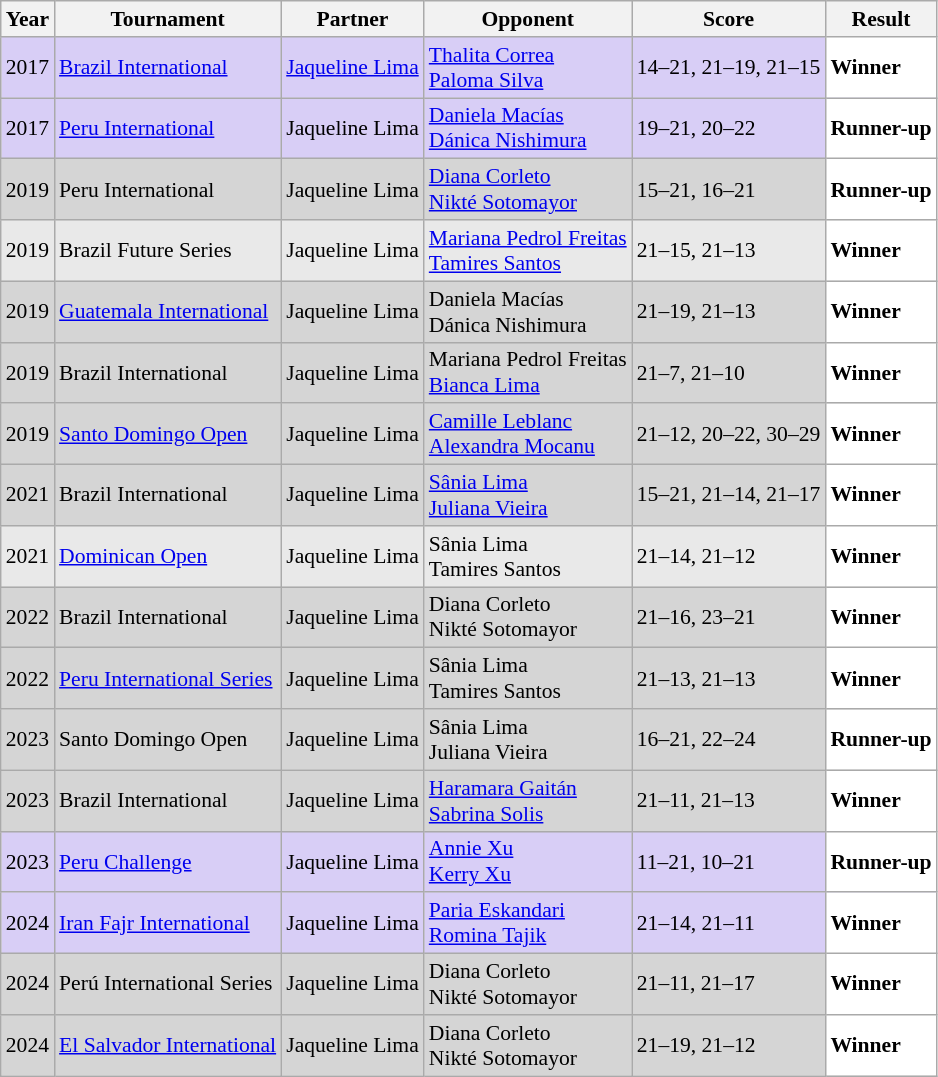<table class="sortable wikitable" style="font-size: 90%;">
<tr>
<th>Year</th>
<th>Tournament</th>
<th>Partner</th>
<th>Opponent</th>
<th>Score</th>
<th>Result</th>
</tr>
<tr style="background:#D8CEF6">
<td align="center">2017</td>
<td align="left"><a href='#'>Brazil International</a></td>
<td align="left"> <a href='#'>Jaqueline Lima</a></td>
<td align="left"> <a href='#'>Thalita Correa</a><br> <a href='#'>Paloma Silva</a></td>
<td align="left">14–21, 21–19, 21–15</td>
<td style="text-align:left; background:white"> <strong>Winner</strong></td>
</tr>
<tr style="background:#D8CEF6">
<td align="center">2017</td>
<td align="left"><a href='#'>Peru International</a></td>
<td align="left"> Jaqueline Lima</td>
<td align="left"> <a href='#'>Daniela Macías</a><br> <a href='#'>Dánica Nishimura</a></td>
<td align="left">19–21, 20–22</td>
<td style="text-align:left; background:white"> <strong>Runner-up</strong></td>
</tr>
<tr style="background:#D5D5D5">
<td align="center">2019</td>
<td align="left">Peru International</td>
<td align="left"> Jaqueline Lima</td>
<td align="left"> <a href='#'>Diana Corleto</a><br> <a href='#'>Nikté Sotomayor</a></td>
<td align="left">15–21, 16–21</td>
<td style="text-align:left; background:white"> <strong>Runner-up</strong></td>
</tr>
<tr style="background:#E9E9E9">
<td align="center">2019</td>
<td align="left">Brazil Future Series</td>
<td align="left"> Jaqueline Lima</td>
<td align="left"> <a href='#'>Mariana Pedrol Freitas</a><br> <a href='#'>Tamires Santos</a></td>
<td align="left">21–15, 21–13</td>
<td style="text-align:left; background:white"> <strong>Winner</strong></td>
</tr>
<tr style="background:#D5D5D5">
<td align="center">2019</td>
<td align="left"><a href='#'>Guatemala International</a></td>
<td align="left"> Jaqueline Lima</td>
<td align="left"> Daniela Macías<br> Dánica Nishimura</td>
<td align="left">21–19, 21–13</td>
<td style="text-align:left; background:white"> <strong>Winner</strong></td>
</tr>
<tr style="background:#D5D5D5">
<td align="center">2019</td>
<td align="left">Brazil International</td>
<td align="left"> Jaqueline Lima</td>
<td align="left"> Mariana Pedrol Freitas<br> <a href='#'>Bianca Lima</a></td>
<td align="left">21–7, 21–10</td>
<td style="text-align:left; background:white"> <strong>Winner</strong></td>
</tr>
<tr style="background:#D5D5D5">
<td align="center">2019</td>
<td align="left"><a href='#'>Santo Domingo Open</a></td>
<td align="left"> Jaqueline Lima</td>
<td align="left"> <a href='#'>Camille Leblanc</a><br> <a href='#'>Alexandra Mocanu</a></td>
<td align="left">21–12, 20–22, 30–29</td>
<td style="text-align:left; background:white"> <strong>Winner</strong></td>
</tr>
<tr style="background:#D5D5D5">
<td align="center">2021</td>
<td align="left">Brazil International</td>
<td align="left"> Jaqueline Lima</td>
<td align="left"> <a href='#'>Sânia Lima</a><br> <a href='#'>Juliana Vieira</a></td>
<td align="left">15–21, 21–14, 21–17</td>
<td style="text-align:left; background:white"> <strong>Winner</strong></td>
</tr>
<tr style="background:#E9E9E9">
<td align="center">2021</td>
<td align="left"><a href='#'>Dominican Open</a></td>
<td align="left"> Jaqueline Lima</td>
<td align="left"> Sânia Lima<br> Tamires Santos</td>
<td align="left">21–14, 21–12</td>
<td style="text-align:left; background:white"> <strong>Winner</strong></td>
</tr>
<tr bgcolor="#D5D5D5">
<td align="center">2022</td>
<td align="left">Brazil International</td>
<td align="left"> Jaqueline Lima</td>
<td align="left"> Diana Corleto<br> Nikté Sotomayor</td>
<td align="left">21–16, 23–21</td>
<td style="text-align:left; background:white"> <strong>Winner</strong></td>
</tr>
<tr style="background:#D5D5D5">
<td align="center">2022</td>
<td align="left"><a href='#'>Peru International Series</a></td>
<td align="left"> Jaqueline Lima</td>
<td align="left"> Sânia Lima<br> Tamires Santos</td>
<td align="left">21–13, 21–13</td>
<td style="text-align:left; background:white"> <strong>Winner</strong></td>
</tr>
<tr style="background:#D5D5D5">
<td align="center">2023</td>
<td align="left">Santo Domingo Open</td>
<td align="left"> Jaqueline Lima</td>
<td align="left"> Sânia Lima<br> Juliana Vieira</td>
<td align="left">16–21, 22–24</td>
<td style="text-align:left; background:white"> <strong>Runner-up</strong></td>
</tr>
<tr bgcolor="#D5D5D5">
<td align="center">2023</td>
<td align="left">Brazil International</td>
<td align="left"> Jaqueline Lima</td>
<td align="left"> <a href='#'>Haramara Gaitán</a><br> <a href='#'>Sabrina Solis</a></td>
<td align="left">21–11, 21–13</td>
<td style="text-align:left; background:white"> <strong>Winner</strong></td>
</tr>
<tr style="background:#D8CEF6">
<td align="center">2023</td>
<td align="left"><a href='#'>Peru Challenge</a></td>
<td align="left"> Jaqueline Lima</td>
<td align="left"> <a href='#'>Annie Xu</a><br> <a href='#'>Kerry Xu</a></td>
<td align="left">11–21, 10–21</td>
<td style="text-align:left; background:white"> <strong>Runner-up</strong></td>
</tr>
<tr style="background:#D8CEF6">
<td align="center">2024</td>
<td align="left"><a href='#'>Iran Fajr International</a></td>
<td align="left"> Jaqueline Lima</td>
<td align="left"> <a href='#'>Paria Eskandari</a><br> <a href='#'>Romina Tajik</a></td>
<td align="left">21–14, 21–11</td>
<td style="text-align:left; background:white"> <strong>Winner</strong></td>
</tr>
<tr style="background:#D5D5D5">
<td align="center">2024</td>
<td align="left">Perú International Series</td>
<td align="left"> Jaqueline Lima</td>
<td align="left"> Diana Corleto<br> Nikté Sotomayor</td>
<td align="left">21–11, 21–17</td>
<td style="text-align:left; background:white"> <strong>Winner</strong></td>
</tr>
<tr style="background:#D5D5D5">
<td align="center">2024</td>
<td align="left"><a href='#'>El Salvador International</a></td>
<td align="left"> Jaqueline Lima</td>
<td align="left"> Diana Corleto<br> Nikté Sotomayor</td>
<td align="left">21–19, 21–12</td>
<td style="text-align:left; background:white"> <strong>Winner</strong></td>
</tr>
</table>
